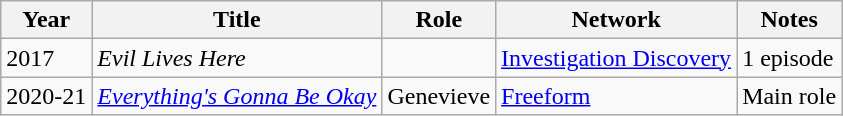<table class="wikitable">
<tr>
<th>Year</th>
<th>Title</th>
<th>Role</th>
<th>Network</th>
<th>Notes</th>
</tr>
<tr>
<td>2017</td>
<td><em>Evil Lives Here</em></td>
<td></td>
<td><a href='#'>Investigation Discovery</a></td>
<td>1 episode</td>
</tr>
<tr>
<td>2020-21</td>
<td><em><a href='#'>Everything's Gonna Be Okay</a></em></td>
<td>Genevieve</td>
<td><a href='#'>Freeform</a></td>
<td>Main role</td>
</tr>
</table>
